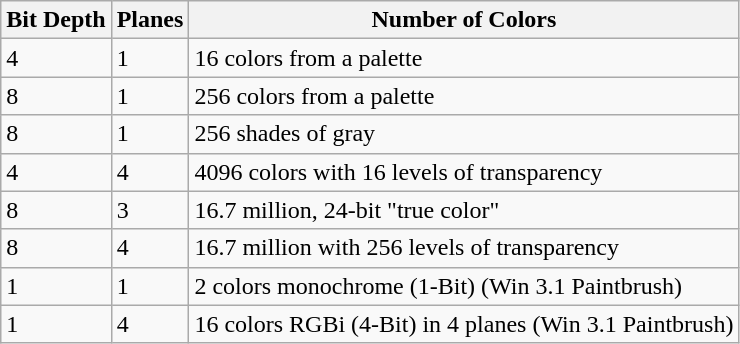<table class="wikitable">
<tr>
<th>Bit Depth</th>
<th>Planes</th>
<th>Number of Colors</th>
</tr>
<tr>
<td>4</td>
<td>1</td>
<td>16 colors from a palette</td>
</tr>
<tr>
<td>8</td>
<td>1</td>
<td>256 colors from a palette</td>
</tr>
<tr>
<td>8</td>
<td>1</td>
<td>256 shades of gray</td>
</tr>
<tr>
<td>4</td>
<td>4</td>
<td>4096 colors with 16 levels of transparency</td>
</tr>
<tr>
<td>8</td>
<td>3</td>
<td>16.7 million, 24-bit "true color"</td>
</tr>
<tr>
<td>8</td>
<td>4</td>
<td>16.7 million with 256 levels of transparency</td>
</tr>
<tr>
<td>1</td>
<td>1</td>
<td>2 colors monochrome (1-Bit) (Win 3.1 Paintbrush)</td>
</tr>
<tr>
<td>1</td>
<td>4</td>
<td>16 colors RGBi (4-Bit) in 4 planes (Win 3.1 Paintbrush)</td>
</tr>
</table>
